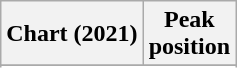<table class="wikitable sortable plainrowheaders">
<tr>
<th>Chart (2021)</th>
<th>Peak<br>position</th>
</tr>
<tr>
</tr>
<tr>
</tr>
<tr>
</tr>
<tr>
</tr>
<tr>
</tr>
<tr>
</tr>
<tr>
</tr>
</table>
